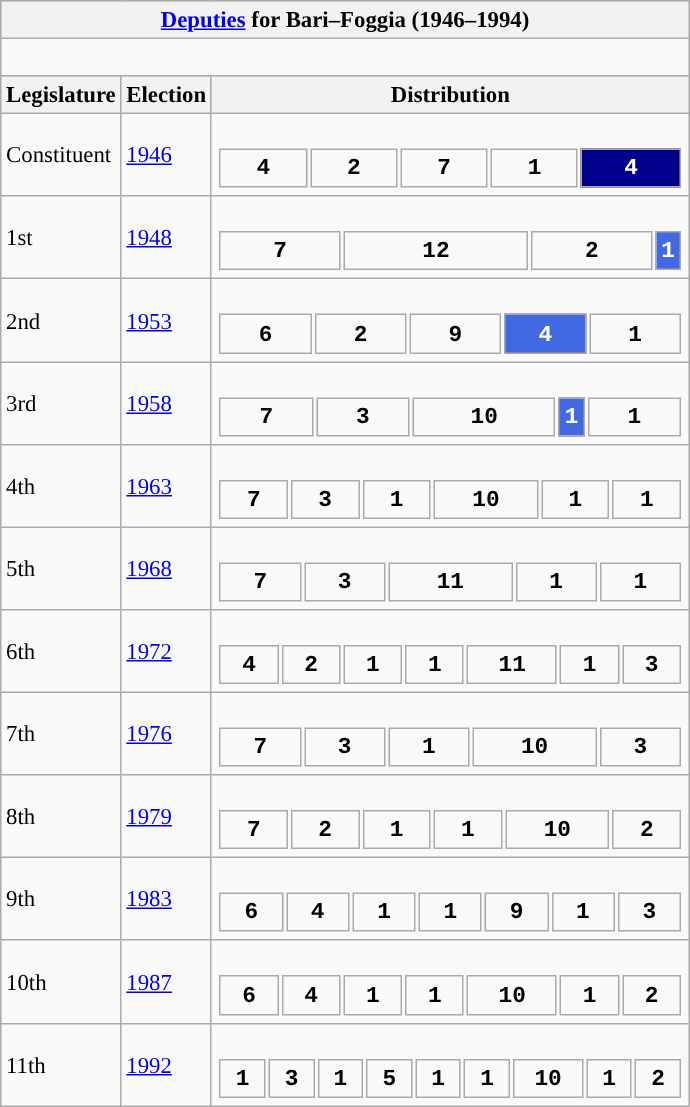<table class="wikitable" style="font-size:95%;">
<tr bgcolor="#CCCCCC">
<th colspan="3"><a href='#'>Deputies</a> for Bari–Foggia (1946–1994)</th>
</tr>
<tr>
<td colspan="3"><br>
















</td>
</tr>
<tr bgcolor="#CCCCCC">
<th>Legislature</th>
<th>Election</th>
<th>Distribution</th>
</tr>
<tr>
<td>Constituent</td>
<td><a href='#'>1946</a></td>
<td><br><table style="width:20.5em; font-size:100%; text-align:center; font-family:Courier New;">
<tr style="font-weight:bold">
<td style="background:">4</td>
<td style="background:">2</td>
<td style="background:">7</td>
<td style="background:">1</td>
<td style="background:#00008B; width:22.22%; color:white;">4</td>
</tr>
</table>
</td>
</tr>
<tr>
<td>1st</td>
<td><a href='#'>1948</a></td>
<td><br><table style="width:20.5em; font-size:100%; text-align:center; font-family:Courier New;">
<tr style="font-weight:bold">
<td style="background:">7</td>
<td style="background:">12</td>
<td style="background:">2</td>
<td style="background:royalblue; width:4.55%; color:white;">1</td>
</tr>
</table>
</td>
</tr>
<tr>
<td>2nd</td>
<td><a href='#'>1953</a></td>
<td><br><table style="width:20.5em; font-size:100%; text-align:center; font-family:Courier New;">
<tr style="font-weight:bold">
<td style="background:">6</td>
<td style="background:">2</td>
<td style="background:">9</td>
<td style="background:royalblue; width:18.18%; color:white;">4</td>
<td style="background:">1</td>
</tr>
</table>
</td>
</tr>
<tr>
<td>3rd</td>
<td><a href='#'>1958</a></td>
<td><br><table style="width:20.5em; font-size:100%; text-align:center; font-family:Courier New;">
<tr style="font-weight:bold">
<td style="background:">7</td>
<td style="background:">3</td>
<td style="background:">10</td>
<td style="background:royalblue; width:4.54%; color:white;">1</td>
<td style="background:">1</td>
</tr>
</table>
</td>
</tr>
<tr>
<td>4th</td>
<td><a href='#'>1963</a></td>
<td><br><table style="width:20.5em; font-size:100%; text-align:center; font-family:Courier New;">
<tr style="font-weight:bold">
<td style="background:">7</td>
<td style="background:">3</td>
<td style="background:">1</td>
<td style="background:">10</td>
<td style="background:">1</td>
<td style="background:">1</td>
</tr>
</table>
</td>
</tr>
<tr>
<td>5th</td>
<td><a href='#'>1968</a></td>
<td><br><table style="width:20.5em; font-size:100%; text-align:center; font-family:Courier New;">
<tr style="font-weight:bold">
<td style="background:">7</td>
<td style="background:">3</td>
<td style="background:">11</td>
<td style="background:">1</td>
<td style="background:">1</td>
</tr>
</table>
</td>
</tr>
<tr>
<td>6th</td>
<td><a href='#'>1972</a></td>
<td><br><table style="width:20.5em; font-size:100%; text-align:center; font-family:Courier New;">
<tr style="font-weight:bold">
<td style="background:">4</td>
<td style="background:">2</td>
<td style="background:">1</td>
<td style="background:">1</td>
<td style="background:">11</td>
<td style="background:">1</td>
<td style="background:">3</td>
</tr>
</table>
</td>
</tr>
<tr>
<td>7th</td>
<td><a href='#'>1976</a></td>
<td><br><table style="width:20.5em; font-size:100%; text-align:center; font-family:Courier New;">
<tr style="font-weight:bold">
<td style="background:">7</td>
<td style="background:">3</td>
<td style="background:">1</td>
<td style="background:">10</td>
<td style="background:">3</td>
</tr>
</table>
</td>
</tr>
<tr>
<td>8th</td>
<td><a href='#'>1979</a></td>
<td><br><table style="width:20.5em; font-size:100%; text-align:center; font-family:Courier New;">
<tr style="font-weight:bold">
<td style="background:">7</td>
<td style="background:">2</td>
<td style="background:">1</td>
<td style="background:">1</td>
<td style="background:">10</td>
<td style="background:">2</td>
</tr>
</table>
</td>
</tr>
<tr>
<td>9th</td>
<td><a href='#'>1983</a></td>
<td><br><table style="width:20.5em; font-size:100%; text-align:center; font-family:Courier New;">
<tr style="font-weight:bold">
<td style="background:">6</td>
<td style="background:">4</td>
<td style="background:">1</td>
<td style="background:">1</td>
<td style="background:">9</td>
<td style="background:">1</td>
<td style="background:">3</td>
</tr>
</table>
</td>
</tr>
<tr>
<td>10th</td>
<td><a href='#'>1987</a></td>
<td><br><table style="width:20.5em; font-size:100%; text-align:center; font-family:Courier New;">
<tr style="font-weight:bold">
<td style="background:">6</td>
<td style="background:">4</td>
<td style="background:">1</td>
<td style="background:">1</td>
<td style="background:">10</td>
<td style="background:">1</td>
<td style="background:">2</td>
</tr>
</table>
</td>
</tr>
<tr>
<td>11th</td>
<td><a href='#'>1992</a></td>
<td><br><table style="width:20.5em; font-size:100%; text-align:center; font-family:Courier New;">
<tr style="font-weight:bold">
<td style="background:">1</td>
<td style="background:">3</td>
<td style="background:">1</td>
<td style="background:">5</td>
<td style="background:">1</td>
<td style="background:">1</td>
<td style="background:">10</td>
<td style="background:">1</td>
<td style="background:">2</td>
</tr>
</table>
</td>
</tr>
</table>
